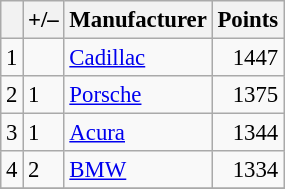<table class="wikitable" style="font-size: 95%;">
<tr>
<th scope="col"></th>
<th scope="col">+/–</th>
<th scope="col">Manufacturer</th>
<th scope="col">Points</th>
</tr>
<tr>
<td align=center>1</td>
<td align="left"></td>
<td> <a href='#'>Cadillac</a></td>
<td align=right>1447</td>
</tr>
<tr>
<td align=center>2</td>
<td align="left"> 1</td>
<td> <a href='#'>Porsche</a></td>
<td align=right>1375</td>
</tr>
<tr>
<td align=center>3</td>
<td align="left"> 1</td>
<td> <a href='#'>Acura</a></td>
<td align=right>1344</td>
</tr>
<tr>
<td align=center>4</td>
<td align="left"> 2</td>
<td> <a href='#'>BMW</a></td>
<td align=right>1334</td>
</tr>
<tr>
</tr>
</table>
